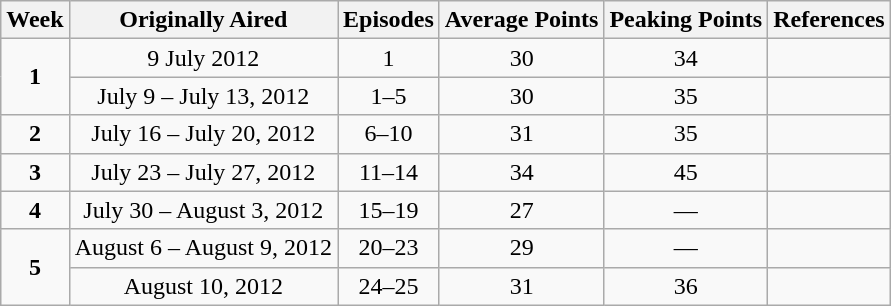<table class="wikitable" style="text-align:center;">
<tr>
<th>Week</th>
<th>Originally Aired</th>
<th>Episodes</th>
<th>Average Points</th>
<th>Peaking Points</th>
<th>References</th>
</tr>
<tr>
<td rowspan="2"><strong>1</strong></td>
<td>9 July 2012</td>
<td>1</td>
<td>30</td>
<td>34</td>
<td></td>
</tr>
<tr>
<td>July 9 – July 13, 2012</td>
<td>1–5</td>
<td>30</td>
<td>35</td>
<td></td>
</tr>
<tr>
<td><strong>2</strong></td>
<td>July 16 – July 20, 2012</td>
<td>6–10</td>
<td>31</td>
<td>35</td>
<td></td>
</tr>
<tr>
<td><strong>3</strong></td>
<td>July 23 – July 27, 2012</td>
<td>11–14</td>
<td>34</td>
<td>45</td>
<td></td>
</tr>
<tr>
<td><strong>4</strong></td>
<td>July 30 – August 3, 2012</td>
<td>15–19</td>
<td>27</td>
<td>—</td>
<td></td>
</tr>
<tr>
<td rowspan="2"><strong>5</strong></td>
<td>August 6 – August 9, 2012</td>
<td>20–23</td>
<td>29</td>
<td>—</td>
<td></td>
</tr>
<tr>
<td>August 10, 2012</td>
<td>24–25</td>
<td>31</td>
<td>36</td>
<td></td>
</tr>
</table>
